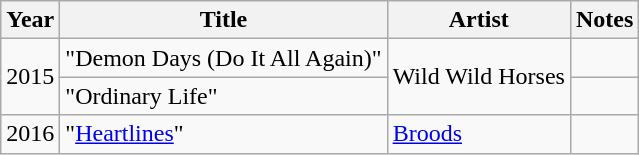<table class="wikitable sortable">
<tr>
<th>Year</th>
<th>Title</th>
<th>Artist</th>
<th class="unsortable">Notes</th>
</tr>
<tr>
<td rowspan="2">2015</td>
<td>"Demon Days (Do It All Again)"</td>
<td rowspan="2">Wild Wild Horses</td>
<td></td>
</tr>
<tr>
<td>"Ordinary Life"</td>
<td></td>
</tr>
<tr>
<td>2016</td>
<td>"<a href='#'>Heartlines</a>"</td>
<td><a href='#'>Broods</a></td>
<td></td>
</tr>
</table>
